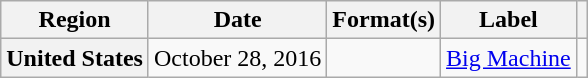<table class="wikitable plainrowheaders">
<tr>
<th scope="col">Region</th>
<th scope="col">Date</th>
<th scope="col">Format(s)</th>
<th scope="col">Label</th>
<th scope="col"></th>
</tr>
<tr>
<th scope="row">United States</th>
<td>October 28, 2016</td>
<td></td>
<td><a href='#'>Big Machine</a></td>
<td></td>
</tr>
</table>
